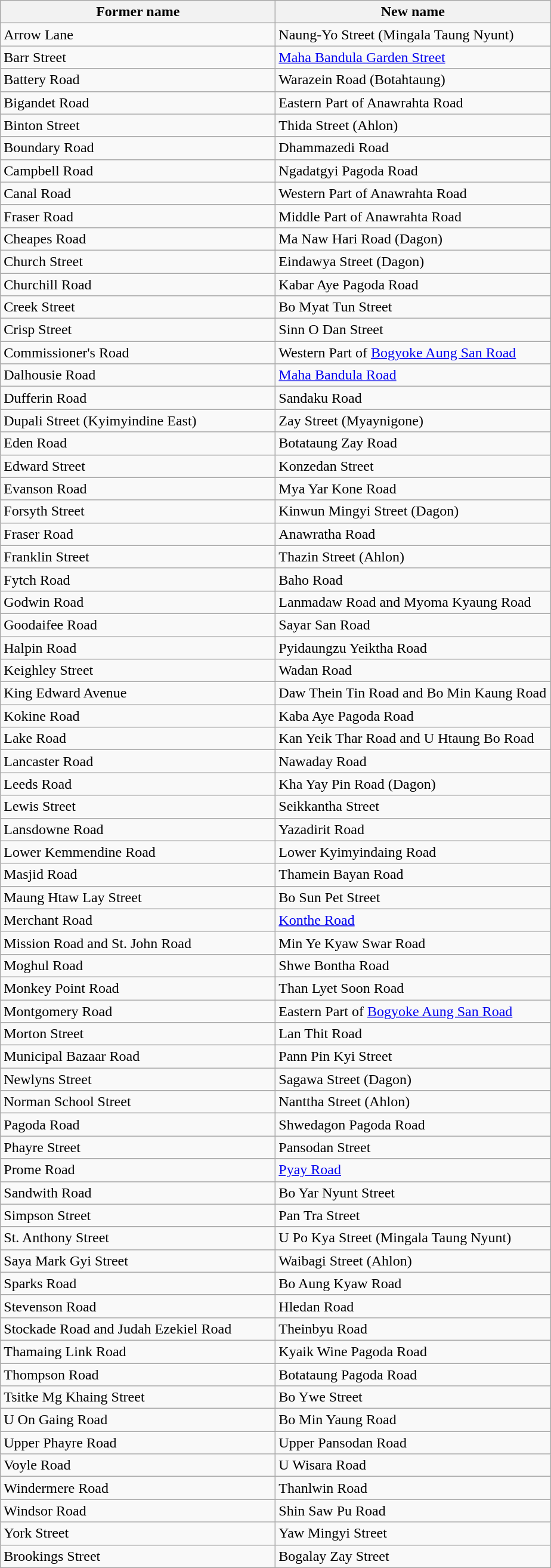<table class="wikitable">
<tr>
<th width="300">Former name</th>
<th width="300">New name</th>
</tr>
<tr>
<td>Arrow Lane</td>
<td>Naung-Yo Street (Mingala Taung Nyunt)</td>
</tr>
<tr>
<td>Barr Street</td>
<td><a href='#'>Maha Bandula Garden Street</a></td>
</tr>
<tr>
<td>Battery Road</td>
<td>Warazein Road (Botahtaung)</td>
</tr>
<tr>
<td>Bigandet Road</td>
<td>Eastern Part of Anawrahta Road</td>
</tr>
<tr>
<td>Binton Street</td>
<td>Thida Street (Ahlon)</td>
</tr>
<tr>
<td>Boundary Road</td>
<td>Dhammazedi Road</td>
</tr>
<tr>
<td>Campbell Road</td>
<td>Ngadatgyi Pagoda Road</td>
</tr>
<tr>
<td>Canal Road</td>
<td>Western Part of Anawrahta Road</td>
</tr>
<tr>
<td>Fraser Road</td>
<td>Middle Part of Anawrahta Road</td>
</tr>
<tr>
<td>Cheapes Road</td>
<td>Ma Naw Hari Road (Dagon)</td>
</tr>
<tr>
<td>Church Street</td>
<td>Eindawya Street (Dagon)</td>
</tr>
<tr>
<td>Churchill Road</td>
<td>Kabar Aye Pagoda Road</td>
</tr>
<tr>
<td>Creek Street</td>
<td>Bo Myat Tun Street</td>
</tr>
<tr>
<td>Crisp Street</td>
<td>Sinn O Dan Street</td>
</tr>
<tr>
<td>Commissioner's Road</td>
<td>Western Part of <a href='#'>Bogyoke Aung San Road</a></td>
</tr>
<tr>
<td>Dalhousie Road</td>
<td><a href='#'>Maha Bandula Road</a></td>
</tr>
<tr>
<td>Dufferin Road</td>
<td>Sandaku Road</td>
</tr>
<tr>
<td>Dupali Street (Kyimyindine East)</td>
<td>Zay Street (Myaynigone)</td>
</tr>
<tr>
<td>Eden Road</td>
<td>Botataung Zay Road</td>
</tr>
<tr>
<td>Edward Street</td>
<td>Konzedan Street</td>
</tr>
<tr>
<td>Evanson Road</td>
<td>Mya Yar Kone Road</td>
</tr>
<tr>
<td>Forsyth Street</td>
<td>Kinwun Mingyi Street (Dagon)</td>
</tr>
<tr>
<td>Fraser Road</td>
<td>Anawratha Road</td>
</tr>
<tr>
<td>Franklin Street</td>
<td>Thazin Street (Ahlon)</td>
</tr>
<tr>
<td>Fytch Road</td>
<td>Baho Road</td>
</tr>
<tr>
<td>Godwin Road</td>
<td>Lanmadaw Road and Myoma Kyaung Road</td>
</tr>
<tr>
<td>Goodaifee Road</td>
<td>Sayar San Road</td>
</tr>
<tr>
<td>Halpin Road</td>
<td>Pyidaungzu Yeiktha Road</td>
</tr>
<tr>
<td>Keighley Street</td>
<td>Wadan Road</td>
</tr>
<tr>
<td>King Edward Avenue</td>
<td>Daw Thein Tin Road and Bo Min Kaung Road</td>
</tr>
<tr>
<td>Kokine Road</td>
<td>Kaba Aye Pagoda Road</td>
</tr>
<tr>
<td>Lake Road</td>
<td>Kan Yeik Thar Road and U Htaung Bo Road</td>
</tr>
<tr>
<td>Lancaster Road</td>
<td>Nawaday Road</td>
</tr>
<tr>
<td>Leeds Road</td>
<td>Kha Yay Pin Road (Dagon)</td>
</tr>
<tr>
<td>Lewis Street</td>
<td>Seikkantha Street</td>
</tr>
<tr>
<td>Lansdowne Road</td>
<td>Yazadirit Road</td>
</tr>
<tr>
<td>Lower Kemmendine Road</td>
<td>Lower Kyimyindaing Road</td>
</tr>
<tr>
<td>Masjid Road</td>
<td>Thamein Bayan Road</td>
</tr>
<tr>
<td>Maung Htaw Lay Street</td>
<td>Bo Sun Pet Street</td>
</tr>
<tr>
<td>Merchant Road</td>
<td><a href='#'>Konthe Road</a></td>
</tr>
<tr>
<td>Mission Road and St. John Road</td>
<td>Min Ye Kyaw Swar Road</td>
</tr>
<tr>
<td>Moghul Road</td>
<td>Shwe Bontha Road</td>
</tr>
<tr>
<td>Monkey Point Road</td>
<td>Than Lyet Soon Road</td>
</tr>
<tr>
<td>Montgomery Road</td>
<td>Eastern Part of <a href='#'>Bogyoke Aung San Road</a></td>
</tr>
<tr>
<td>Morton Street</td>
<td>Lan Thit Road</td>
</tr>
<tr>
<td>Municipal Bazaar Road</td>
<td>Pann Pin Kyi Street</td>
</tr>
<tr>
<td>Newlyns Street</td>
<td>Sagawa Street (Dagon)</td>
</tr>
<tr>
<td>Norman School Street</td>
<td>Nanttha Street (Ahlon)</td>
</tr>
<tr>
<td>Pagoda Road</td>
<td>Shwedagon Pagoda Road</td>
</tr>
<tr>
<td>Phayre Street</td>
<td>Pansodan Street</td>
</tr>
<tr>
<td>Prome Road</td>
<td><a href='#'>Pyay Road</a></td>
</tr>
<tr>
<td>Sandwith Road</td>
<td>Bo Yar Nyunt Street</td>
</tr>
<tr>
<td>Simpson Street</td>
<td>Pan Tra Street</td>
</tr>
<tr>
<td>St. Anthony Street</td>
<td>U Po Kya Street (Mingala Taung Nyunt)</td>
</tr>
<tr>
<td>Saya Mark Gyi Street</td>
<td>Waibagi Street (Ahlon)</td>
</tr>
<tr>
<td>Sparks Road</td>
<td>Bo Aung Kyaw Road</td>
</tr>
<tr>
<td>Stevenson Road</td>
<td>Hledan Road</td>
</tr>
<tr>
<td>Stockade Road and Judah Ezekiel Road</td>
<td>Theinbyu Road</td>
</tr>
<tr>
<td>Thamaing Link Road</td>
<td>Kyaik Wine Pagoda Road</td>
</tr>
<tr>
<td>Thompson Road</td>
<td>Botataung Pagoda Road</td>
</tr>
<tr>
<td>Tsitke Mg Khaing Street</td>
<td>Bo Ywe Street</td>
</tr>
<tr>
<td>U On Gaing Road</td>
<td>Bo Min Yaung Road</td>
</tr>
<tr>
<td>Upper Phayre Road</td>
<td>Upper Pansodan Road</td>
</tr>
<tr>
<td>Voyle Road</td>
<td>U Wisara Road</td>
</tr>
<tr>
<td>Windermere Road</td>
<td>Thanlwin Road</td>
</tr>
<tr>
<td>Windsor Road</td>
<td>Shin Saw Pu Road</td>
</tr>
<tr>
<td>York Street</td>
<td>Yaw Mingyi Street</td>
</tr>
<tr>
<td>Brookings Street</td>
<td>Bogalay Zay Street</td>
</tr>
</table>
